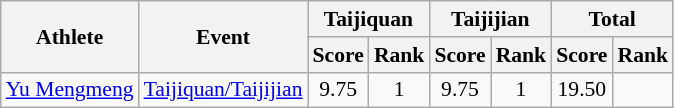<table class="wikitable" style="text-align:center; font-size:90%">
<tr>
<th rowspan="2">Athlete</th>
<th rowspan="2">Event</th>
<th colspan="2">Taijiquan</th>
<th colspan="2">Taijijian</th>
<th colspan="2">Total</th>
</tr>
<tr>
<th>Score</th>
<th>Rank</th>
<th>Score</th>
<th>Rank</th>
<th>Score</th>
<th>Rank</th>
</tr>
<tr>
<td align="left"><a href='#'>Yu Mengmeng</a></td>
<td align="left"><a href='#'>Taijiquan/Taijijian</a></td>
<td>9.75</td>
<td>1</td>
<td>9.75</td>
<td>1</td>
<td>19.50</td>
<td align=center></td>
</tr>
</table>
